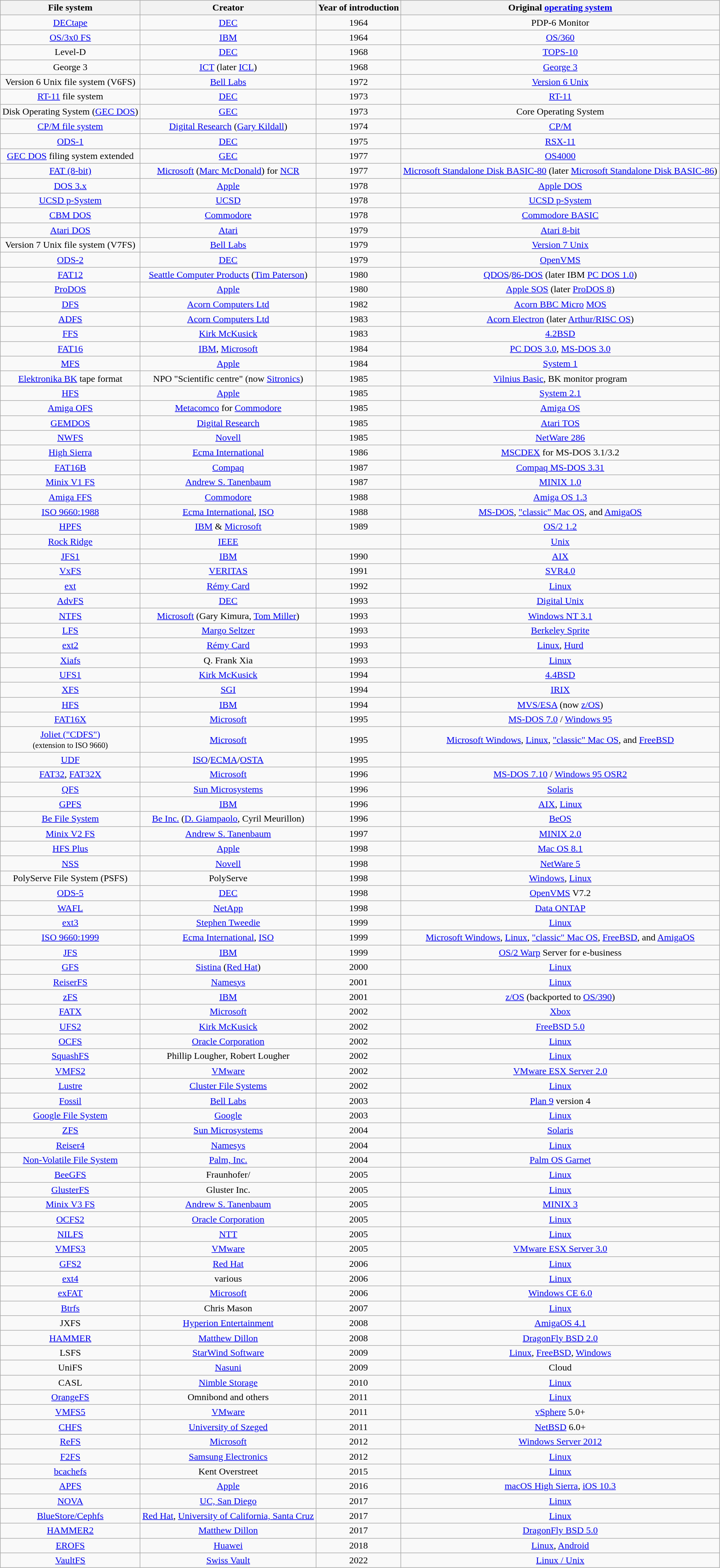<table class="wikitable sortable sticky-header" style="width: auto; text-align: center; table-layout: fixed;">
<tr>
<th scope="col">File system</th>
<th scope="col">Creator</th>
<th scope="col">Year of introduction</th>
<th scope="col">Original <a href='#'>operating system</a></th>
</tr>
<tr>
<td><a href='#'>DECtape</a></td>
<td><a href='#'>DEC</a></td>
<td>1964</td>
<td>PDP-6 Monitor</td>
</tr>
<tr>
<td><a href='#'>OS/3x0 FS</a></td>
<td><a href='#'>IBM</a></td>
<td>1964</td>
<td><a href='#'>OS/360</a></td>
</tr>
<tr>
<td>Level-D</td>
<td><a href='#'>DEC</a></td>
<td>1968</td>
<td><a href='#'>TOPS-10</a></td>
</tr>
<tr>
<td>George 3</td>
<td><a href='#'>ICT</a> (later <a href='#'>ICL</a>)</td>
<td>1968</td>
<td><a href='#'>George 3</a></td>
</tr>
<tr>
<td>Version 6 Unix file system (V6FS)</td>
<td><a href='#'>Bell Labs</a></td>
<td>1972</td>
<td><a href='#'>Version 6 Unix</a></td>
</tr>
<tr>
<td><a href='#'>RT-11</a> file system</td>
<td><a href='#'>DEC</a></td>
<td>1973</td>
<td><a href='#'>RT-11</a></td>
</tr>
<tr>
<td>Disk Operating System (<a href='#'>GEC DOS</a>)</td>
<td><a href='#'>GEC</a></td>
<td>1973</td>
<td>Core Operating System</td>
</tr>
<tr>
<td><a href='#'>CP/M file system</a></td>
<td><a href='#'>Digital Research</a> (<a href='#'>Gary Kildall</a>)</td>
<td>1974</td>
<td><a href='#'>CP/M</a></td>
</tr>
<tr>
<td><a href='#'>ODS-1</a></td>
<td><a href='#'>DEC</a></td>
<td>1975</td>
<td><a href='#'>RSX-11</a></td>
</tr>
<tr>
<td><a href='#'>GEC DOS</a> filing system extended</td>
<td><a href='#'>GEC</a></td>
<td>1977</td>
<td><a href='#'>OS4000</a></td>
</tr>
<tr>
<td><a href='#'>FAT (8-bit)</a></td>
<td><a href='#'>Microsoft</a> (<a href='#'>Marc McDonald</a>) for <a href='#'>NCR</a></td>
<td>1977</td>
<td><a href='#'>Microsoft Standalone Disk BASIC-80</a> (later <a href='#'>Microsoft Standalone Disk BASIC-86</a>)</td>
</tr>
<tr>
<td><a href='#'>DOS 3.x</a></td>
<td><a href='#'>Apple</a></td>
<td>1978</td>
<td><a href='#'>Apple DOS</a></td>
</tr>
<tr>
<td><a href='#'>UCSD p-System</a></td>
<td><a href='#'>UCSD</a></td>
<td>1978</td>
<td><a href='#'>UCSD p-System</a></td>
</tr>
<tr>
<td><a href='#'>CBM DOS</a></td>
<td><a href='#'>Commodore</a></td>
<td>1978</td>
<td><a href='#'>Commodore BASIC</a></td>
</tr>
<tr>
<td><a href='#'>Atari DOS</a></td>
<td><a href='#'>Atari</a></td>
<td>1979</td>
<td><a href='#'>Atari 8-bit</a></td>
</tr>
<tr>
<td>Version 7 Unix file system (V7FS)</td>
<td><a href='#'>Bell Labs</a></td>
<td>1979</td>
<td><a href='#'>Version 7 Unix</a></td>
</tr>
<tr>
<td><a href='#'>ODS-2</a></td>
<td><a href='#'>DEC</a></td>
<td>1979</td>
<td><a href='#'>OpenVMS</a></td>
</tr>
<tr>
<td><a href='#'>FAT12</a></td>
<td><a href='#'>Seattle Computer Products</a> (<a href='#'>Tim Paterson</a>)</td>
<td>1980</td>
<td><a href='#'>QDOS</a>/<a href='#'>86-DOS</a> (later IBM <a href='#'>PC DOS 1.0</a>)</td>
</tr>
<tr>
<td><a href='#'>ProDOS</a> </td>
<td><a href='#'>Apple</a></td>
<td>1980</td>
<td><a href='#'>Apple SOS</a> (later <a href='#'>ProDOS 8</a>)</td>
</tr>
<tr>
<td><a href='#'>DFS</a></td>
<td><a href='#'>Acorn Computers Ltd</a></td>
<td>1982</td>
<td><a href='#'>Acorn BBC Micro</a> <a href='#'>MOS</a></td>
</tr>
<tr>
<td><a href='#'>ADFS</a></td>
<td><a href='#'>Acorn Computers Ltd</a></td>
<td>1983</td>
<td><a href='#'>Acorn Electron</a> (later <a href='#'>Arthur/RISC OS</a>)</td>
</tr>
<tr>
<td><a href='#'>FFS</a></td>
<td><a href='#'>Kirk McKusick</a></td>
<td>1983</td>
<td><a href='#'>4.2BSD</a></td>
</tr>
<tr>
<td><a href='#'>FAT16</a></td>
<td><a href='#'>IBM</a>, <a href='#'>Microsoft</a></td>
<td>1984</td>
<td><a href='#'>PC DOS 3.0</a>, <a href='#'>MS-DOS 3.0</a></td>
</tr>
<tr>
<td><a href='#'>MFS</a></td>
<td><a href='#'>Apple</a></td>
<td>1984</td>
<td><a href='#'>System 1</a></td>
</tr>
<tr>
<td><a href='#'>Elektronika BK</a> tape format</td>
<td>NPO "Scientific centre" (now <a href='#'>Sitronics</a>)</td>
<td>1985</td>
<td><a href='#'>Vilnius Basic</a>, BK monitor program</td>
</tr>
<tr>
<td><a href='#'>HFS</a></td>
<td><a href='#'>Apple</a></td>
<td>1985</td>
<td><a href='#'>System 2.1</a></td>
</tr>
<tr>
<td><a href='#'>Amiga OFS</a></td>
<td><a href='#'>Metacomco</a> for <a href='#'>Commodore</a></td>
<td>1985</td>
<td><a href='#'>Amiga OS</a></td>
</tr>
<tr>
<td><a href='#'>GEMDOS</a></td>
<td><a href='#'>Digital Research</a></td>
<td>1985</td>
<td><a href='#'>Atari TOS</a></td>
</tr>
<tr>
<td><a href='#'>NWFS</a></td>
<td><a href='#'>Novell</a></td>
<td>1985</td>
<td><a href='#'>NetWare 286</a></td>
</tr>
<tr>
<td><a href='#'>High Sierra</a></td>
<td><a href='#'>Ecma International</a></td>
<td>1986</td>
<td><a href='#'>MSCDEX</a> for MS-DOS 3.1/3.2</td>
</tr>
<tr>
<td><a href='#'>FAT16B</a></td>
<td><a href='#'>Compaq</a></td>
<td>1987 </td>
<td><a href='#'>Compaq MS-DOS 3.31</a></td>
</tr>
<tr>
<td><a href='#'>Minix V1 FS</a></td>
<td><a href='#'>Andrew S. Tanenbaum</a></td>
<td>1987</td>
<td><a href='#'>MINIX 1.0</a></td>
</tr>
<tr>
<td><a href='#'>Amiga FFS</a></td>
<td><a href='#'>Commodore</a></td>
<td>1988</td>
<td><a href='#'>Amiga OS 1.3</a></td>
</tr>
<tr>
<td><a href='#'>ISO 9660:1988</a></td>
<td><a href='#'>Ecma International</a>, <a href='#'>ISO</a></td>
<td>1988</td>
<td><a href='#'>MS-DOS</a>, <a href='#'>"classic" Mac OS</a>, and <a href='#'>AmigaOS</a></td>
</tr>
<tr>
<td><a href='#'>HPFS</a></td>
<td><a href='#'>IBM</a> & <a href='#'>Microsoft</a></td>
<td>1989 </td>
<td><a href='#'>OS/2 1.2</a></td>
</tr>
<tr>
<td><a href='#'>Rock Ridge</a></td>
<td><a href='#'>IEEE</a></td>
<td></td>
<td><a href='#'>Unix</a></td>
</tr>
<tr>
<td><a href='#'>JFS1</a></td>
<td><a href='#'>IBM</a></td>
<td>1990</td>
<td><a href='#'>AIX</a></td>
</tr>
<tr>
<td><a href='#'>VxFS</a></td>
<td><a href='#'>VERITAS</a></td>
<td>1991</td>
<td><a href='#'>SVR4.0</a></td>
</tr>
<tr>
<td><a href='#'>ext</a></td>
<td><a href='#'>Rémy Card</a></td>
<td>1992</td>
<td><a href='#'>Linux</a></td>
</tr>
<tr>
<td><a href='#'>AdvFS</a></td>
<td><a href='#'>DEC</a></td>
<td>1993</td>
<td><a href='#'>Digital Unix</a></td>
</tr>
<tr>
<td><a href='#'>NTFS</a></td>
<td><a href='#'>Microsoft</a> (Gary Kimura, <a href='#'>Tom Miller</a>)</td>
<td>1993</td>
<td><a href='#'>Windows NT 3.1</a></td>
</tr>
<tr>
<td><a href='#'>LFS</a></td>
<td><a href='#'>Margo Seltzer</a></td>
<td>1993</td>
<td><a href='#'>Berkeley Sprite</a></td>
</tr>
<tr>
<td><a href='#'>ext2</a></td>
<td><a href='#'>Rémy Card</a></td>
<td>1993</td>
<td><a href='#'>Linux</a>, <a href='#'>Hurd</a></td>
</tr>
<tr>
<td><a href='#'>Xiafs</a></td>
<td>Q. Frank Xia</td>
<td>1993</td>
<td><a href='#'>Linux</a></td>
</tr>
<tr>
<td><a href='#'>UFS1</a></td>
<td><a href='#'>Kirk McKusick</a></td>
<td>1994</td>
<td><a href='#'>4.4BSD</a></td>
</tr>
<tr>
<td><a href='#'>XFS</a></td>
<td><a href='#'>SGI</a></td>
<td>1994</td>
<td><a href='#'>IRIX</a></td>
</tr>
<tr>
<td><a href='#'>HFS</a></td>
<td><a href='#'>IBM</a></td>
<td>1994</td>
<td><a href='#'>MVS/ESA</a> (now <a href='#'>z/OS</a>)</td>
</tr>
<tr>
<td><a href='#'>FAT16X</a></td>
<td><a href='#'>Microsoft</a></td>
<td>1995</td>
<td><a href='#'>MS-DOS 7.0</a> / <a href='#'>Windows 95</a></td>
</tr>
<tr>
<td><a href='#'>Joliet ("CDFS")</a><br><small>(extension to ISO 9660)</small></td>
<td><a href='#'>Microsoft</a></td>
<td>1995</td>
<td><a href='#'>Microsoft Windows</a>, <a href='#'>Linux</a>, <a href='#'>"classic" Mac OS</a>, and <a href='#'>FreeBSD</a></td>
</tr>
<tr>
<td><a href='#'>UDF</a></td>
<td><a href='#'>ISO</a>/<a href='#'>ECMA</a>/<a href='#'>OSTA</a></td>
<td>1995</td>
<td></td>
</tr>
<tr>
<td><a href='#'>FAT32</a>, <a href='#'>FAT32X</a></td>
<td><a href='#'>Microsoft</a></td>
<td>1996</td>
<td><a href='#'>MS-DOS 7.10</a> / <a href='#'>Windows 95 OSR2</a></td>
</tr>
<tr>
<td><a href='#'>QFS</a></td>
<td><a href='#'>Sun Microsystems</a></td>
<td>1996</td>
<td><a href='#'>Solaris</a></td>
</tr>
<tr>
<td><a href='#'>GPFS</a></td>
<td><a href='#'>IBM</a></td>
<td>1996</td>
<td><a href='#'>AIX</a>, <a href='#'>Linux</a></td>
</tr>
<tr>
<td><a href='#'>Be File System</a></td>
<td><a href='#'>Be Inc.</a> (<a href='#'>D. Giampaolo</a>, Cyril Meurillon)</td>
<td>1996</td>
<td><a href='#'>BeOS</a></td>
</tr>
<tr>
<td><a href='#'>Minix V2 FS</a></td>
<td><a href='#'>Andrew S. Tanenbaum</a></td>
<td>1997</td>
<td><a href='#'>MINIX 2.0</a></td>
</tr>
<tr>
<td><a href='#'>HFS Plus</a></td>
<td><a href='#'>Apple</a></td>
<td>1998</td>
<td><a href='#'>Mac OS 8.1</a></td>
</tr>
<tr>
<td><a href='#'>NSS</a></td>
<td><a href='#'>Novell</a></td>
<td>1998</td>
<td><a href='#'>NetWare 5</a></td>
</tr>
<tr>
<td>PolyServe File System (PSFS)</td>
<td>PolyServe</td>
<td>1998</td>
<td><a href='#'>Windows</a>, <a href='#'>Linux</a></td>
</tr>
<tr>
<td><a href='#'>ODS-5</a></td>
<td><a href='#'>DEC</a></td>
<td>1998</td>
<td><a href='#'>OpenVMS</a> V7.2</td>
</tr>
<tr>
<td><a href='#'>WAFL</a></td>
<td><a href='#'>NetApp</a></td>
<td>1998</td>
<td><a href='#'>Data ONTAP</a></td>
</tr>
<tr>
<td><a href='#'>ext3</a></td>
<td><a href='#'>Stephen Tweedie</a></td>
<td>1999</td>
<td><a href='#'>Linux</a></td>
</tr>
<tr>
<td><a href='#'>ISO 9660:1999</a></td>
<td><a href='#'>Ecma International</a>, <a href='#'>ISO</a></td>
<td>1999</td>
<td><a href='#'>Microsoft Windows</a>, <a href='#'>Linux</a>, <a href='#'>"classic" Mac OS</a>, <a href='#'>FreeBSD</a>, and <a href='#'>AmigaOS</a></td>
</tr>
<tr>
<td><a href='#'>JFS</a></td>
<td><a href='#'>IBM</a></td>
<td>1999</td>
<td><a href='#'>OS/2 Warp</a> Server for e-business</td>
</tr>
<tr>
<td><a href='#'>GFS</a></td>
<td><a href='#'>Sistina</a> (<a href='#'>Red Hat</a>)</td>
<td>2000</td>
<td><a href='#'>Linux</a></td>
</tr>
<tr>
<td><a href='#'>ReiserFS</a></td>
<td><a href='#'>Namesys</a></td>
<td>2001</td>
<td><a href='#'>Linux</a></td>
</tr>
<tr>
<td><a href='#'>zFS</a></td>
<td><a href='#'>IBM</a></td>
<td>2001</td>
<td><a href='#'>z/OS</a> (backported to <a href='#'>OS/390</a>)</td>
</tr>
<tr>
<td><a href='#'>FATX</a></td>
<td><a href='#'>Microsoft</a></td>
<td>2002</td>
<td><a href='#'>Xbox</a></td>
</tr>
<tr>
<td><a href='#'>UFS2</a></td>
<td><a href='#'>Kirk McKusick</a></td>
<td>2002</td>
<td><a href='#'>FreeBSD 5.0</a></td>
</tr>
<tr>
<td><a href='#'>OCFS</a></td>
<td><a href='#'>Oracle Corporation</a></td>
<td>2002</td>
<td><a href='#'>Linux</a></td>
</tr>
<tr>
<td><a href='#'>SquashFS</a></td>
<td>Phillip Lougher, Robert Lougher</td>
<td>2002</td>
<td><a href='#'>Linux</a></td>
</tr>
<tr>
<td><a href='#'>VMFS2</a></td>
<td><a href='#'>VMware</a></td>
<td>2002</td>
<td><a href='#'>VMware ESX Server 2.0</a></td>
</tr>
<tr>
<td><a href='#'>Lustre</a></td>
<td><a href='#'>Cluster File Systems</a></td>
<td>2002</td>
<td><a href='#'>Linux</a></td>
</tr>
<tr>
<td><a href='#'>Fossil</a></td>
<td><a href='#'>Bell Labs</a></td>
<td>2003</td>
<td><a href='#'>Plan 9</a> version 4</td>
</tr>
<tr>
<td><a href='#'>Google File System</a></td>
<td><a href='#'>Google</a></td>
<td>2003</td>
<td><a href='#'>Linux</a></td>
</tr>
<tr>
<td><a href='#'>ZFS</a></td>
<td><a href='#'>Sun Microsystems</a></td>
<td>2004</td>
<td><a href='#'>Solaris</a></td>
</tr>
<tr>
<td><a href='#'>Reiser4</a></td>
<td><a href='#'>Namesys</a></td>
<td>2004</td>
<td><a href='#'>Linux</a></td>
</tr>
<tr>
<td><a href='#'>Non-Volatile File System</a></td>
<td><a href='#'>Palm, Inc.</a></td>
<td>2004</td>
<td><a href='#'>Palm OS Garnet</a></td>
</tr>
<tr>
<td><a href='#'>BeeGFS</a></td>
<td>Fraunhofer/ </td>
<td>2005</td>
<td><a href='#'>Linux</a></td>
</tr>
<tr>
<td><a href='#'>GlusterFS</a></td>
<td>Gluster Inc.</td>
<td>2005</td>
<td><a href='#'>Linux</a></td>
</tr>
<tr>
<td><a href='#'>Minix V3 FS</a></td>
<td><a href='#'>Andrew S. Tanenbaum</a></td>
<td>2005</td>
<td><a href='#'>MINIX 3</a></td>
</tr>
<tr>
<td><a href='#'>OCFS2</a></td>
<td><a href='#'>Oracle Corporation</a></td>
<td>2005</td>
<td><a href='#'>Linux</a></td>
</tr>
<tr>
<td><a href='#'>NILFS</a></td>
<td><a href='#'>NTT</a></td>
<td>2005</td>
<td><a href='#'>Linux</a></td>
</tr>
<tr>
<td><a href='#'>VMFS3</a></td>
<td><a href='#'>VMware</a></td>
<td>2005</td>
<td><a href='#'>VMware ESX Server 3.0</a></td>
</tr>
<tr>
<td><a href='#'>GFS2</a></td>
<td><a href='#'>Red Hat</a></td>
<td>2006</td>
<td><a href='#'>Linux</a></td>
</tr>
<tr>
<td><a href='#'>ext4</a></td>
<td>various </td>
<td>2006</td>
<td><a href='#'>Linux</a></td>
</tr>
<tr>
<td><a href='#'>exFAT</a></td>
<td><a href='#'>Microsoft</a></td>
<td>2006</td>
<td><a href='#'>Windows CE 6.0</a></td>
</tr>
<tr>
<td><a href='#'>Btrfs</a></td>
<td>Chris Mason</td>
<td>2007</td>
<td><a href='#'>Linux</a></td>
</tr>
<tr>
<td>JXFS</td>
<td><a href='#'>Hyperion Entertainment</a></td>
<td>2008</td>
<td><a href='#'>AmigaOS 4.1</a></td>
</tr>
<tr>
<td><a href='#'>HAMMER</a></td>
<td><a href='#'>Matthew Dillon</a></td>
<td>2008</td>
<td><a href='#'>DragonFly BSD 2.0</a></td>
</tr>
<tr>
<td>LSFS</td>
<td><a href='#'>StarWind Software</a></td>
<td>2009</td>
<td><a href='#'>Linux</a>, <a href='#'>FreeBSD</a>, <a href='#'>Windows</a></td>
</tr>
<tr>
<td>UniFS</td>
<td><a href='#'>Nasuni</a></td>
<td>2009</td>
<td>Cloud</td>
</tr>
<tr>
<td>CASL</td>
<td><a href='#'>Nimble Storage</a></td>
<td>2010</td>
<td><a href='#'>Linux</a></td>
</tr>
<tr>
<td><a href='#'>OrangeFS</a></td>
<td>Omnibond and others</td>
<td>2011</td>
<td><a href='#'>Linux</a></td>
</tr>
<tr>
<td><a href='#'>VMFS5</a></td>
<td><a href='#'>VMware</a></td>
<td>2011</td>
<td><a href='#'>vSphere</a> 5.0+</td>
</tr>
<tr>
<td><a href='#'>CHFS</a></td>
<td><a href='#'>University of Szeged</a></td>
<td>2011</td>
<td><a href='#'>NetBSD</a> 6.0+</td>
</tr>
<tr>
<td><a href='#'>ReFS</a></td>
<td><a href='#'>Microsoft</a></td>
<td>2012</td>
<td><a href='#'>Windows Server 2012</a></td>
</tr>
<tr>
<td><a href='#'>F2FS</a></td>
<td><a href='#'>Samsung Electronics</a></td>
<td>2012</td>
<td><a href='#'>Linux</a></td>
</tr>
<tr>
<td><a href='#'>bcachefs</a></td>
<td>Kent Overstreet</td>
<td>2015</td>
<td><a href='#'>Linux</a></td>
</tr>
<tr>
<td><a href='#'>APFS</a></td>
<td><a href='#'>Apple</a></td>
<td>2016</td>
<td><a href='#'>macOS High Sierra</a>, <a href='#'>iOS 10.3</a></td>
</tr>
<tr>
<td><a href='#'>NOVA</a></td>
<td><a href='#'>UC, San Diego</a></td>
<td>2017</td>
<td><a href='#'>Linux</a></td>
</tr>
<tr>
<td><a href='#'>BlueStore/Cephfs</a></td>
<td><a href='#'>Red Hat</a>, <a href='#'>University of California, Santa Cruz</a></td>
<td>2017</td>
<td><a href='#'>Linux</a></td>
</tr>
<tr>
<td><a href='#'>HAMMER2</a></td>
<td><a href='#'>Matthew Dillon</a></td>
<td>2017</td>
<td><a href='#'>DragonFly BSD 5.0</a></td>
</tr>
<tr>
<td><a href='#'>EROFS</a></td>
<td><a href='#'>Huawei</a></td>
<td>2018</td>
<td><a href='#'>Linux</a>, <a href='#'>Android</a></td>
</tr>
<tr>
<td><a href='#'>VaultFS</a></td>
<td><a href='#'>Swiss Vault</a></td>
<td>2022</td>
<td><a href='#'>Linux / Unix</a></td>
</tr>
</table>
